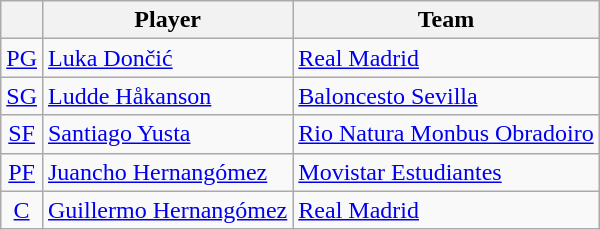<table class="wikitable sortable">
<tr>
<th align="center"></th>
<th align="center">Player</th>
<th align="center">Team</th>
</tr>
<tr>
<td align=center><a href='#'>PG</a></td>
<td> <a href='#'>Luka Dončić</a></td>
<td><a href='#'>Real Madrid</a></td>
</tr>
<tr>
<td align=center><a href='#'>SG</a></td>
<td> <a href='#'>Ludde Håkanson</a></td>
<td><a href='#'>Baloncesto Sevilla</a></td>
</tr>
<tr>
<td align=center><a href='#'>SF</a></td>
<td> <a href='#'>Santiago Yusta</a></td>
<td><a href='#'>Rio Natura Monbus Obradoiro</a></td>
</tr>
<tr>
<td align=center><a href='#'>PF</a></td>
<td> <a href='#'>Juancho Hernangómez</a></td>
<td><a href='#'>Movistar Estudiantes</a></td>
</tr>
<tr>
<td align=center><a href='#'>C</a></td>
<td> <a href='#'>Guillermo Hernangómez</a></td>
<td><a href='#'>Real Madrid</a></td>
</tr>
</table>
